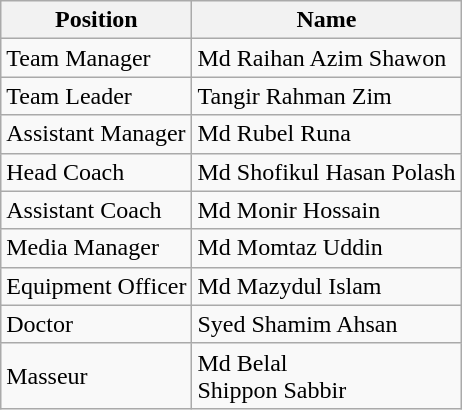<table class="wikitable">
<tr>
<th>Position</th>
<th>Name</th>
</tr>
<tr>
<td>Team Manager</td>
<td> Md Raihan Azim Shawon</td>
</tr>
<tr>
<td>Team Leader</td>
<td> Tangir Rahman Zim</td>
</tr>
<tr>
<td>Assistant Manager</td>
<td> Md Rubel Runa</td>
</tr>
<tr>
<td>Head Coach</td>
<td> Md Shofikul Hasan Polash</td>
</tr>
<tr>
<td>Assistant Coach</td>
<td> Md Monir Hossain</td>
</tr>
<tr>
<td>Media Manager</td>
<td> Md Momtaz Uddin</td>
</tr>
<tr>
<td>Equipment Officer</td>
<td> Md Mazydul Islam</td>
</tr>
<tr>
<td>Doctor</td>
<td> Syed Shamim Ahsan</td>
</tr>
<tr>
<td>Masseur</td>
<td> Md Belal<br> Shippon Sabbir</td>
</tr>
</table>
